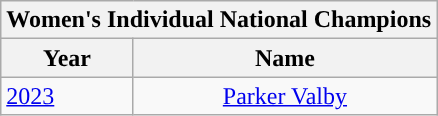<table class="wikitable">
<tr>
<th colspan="3">Women's Individual National Champions</th>
</tr>
<tr>
<th scope="col">Year</th>
<th scope="col">Name</th>
</tr>
<tr>
<td><a href='#'>2023</a></td>
<td style="text-align: center;"><a href='#'>Parker Valby</a></td>
</tr>
</table>
